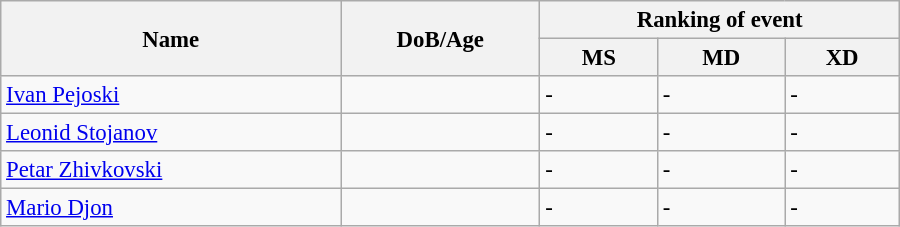<table class="wikitable" style="width:600px; font-size:95%;">
<tr>
<th rowspan="2" align="left">Name</th>
<th rowspan="2" align="left">DoB/Age</th>
<th colspan="3" align="center">Ranking of event</th>
</tr>
<tr>
<th align="center">MS</th>
<th>MD</th>
<th align="center">XD</th>
</tr>
<tr>
<td><a href='#'>Ivan Pejoski</a></td>
<td></td>
<td>-</td>
<td>-</td>
<td>-</td>
</tr>
<tr>
<td><a href='#'>Leonid Stojanov</a></td>
<td></td>
<td>-</td>
<td>-</td>
<td>-</td>
</tr>
<tr>
<td><a href='#'>Petar Zhivkovski</a></td>
<td></td>
<td>-</td>
<td>-</td>
<td>-</td>
</tr>
<tr>
<td><a href='#'>Mario Djon</a></td>
<td></td>
<td>-</td>
<td>-</td>
<td>-</td>
</tr>
</table>
